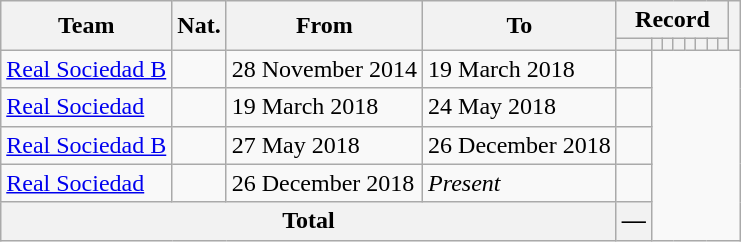<table class="wikitable" style="text-align: center">
<tr>
<th rowspan="2">Team</th>
<th rowspan="2">Nat.</th>
<th rowspan="2">From</th>
<th rowspan="2">To</th>
<th colspan="8">Record</th>
<th rowspan=2></th>
</tr>
<tr>
<th></th>
<th></th>
<th></th>
<th></th>
<th></th>
<th></th>
<th></th>
<th></th>
</tr>
<tr>
<td align=left><a href='#'>Real Sociedad B</a></td>
<td></td>
<td align=left>28 November 2014</td>
<td align=left>19 March 2018<br></td>
<td></td>
</tr>
<tr>
<td align=left><a href='#'>Real Sociedad</a></td>
<td></td>
<td align=left>19 March 2018</td>
<td align=left>24 May 2018<br></td>
<td></td>
</tr>
<tr>
<td align=left><a href='#'>Real Sociedad B</a></td>
<td></td>
<td align=left>27 May 2018</td>
<td align=left>26 December 2018<br></td>
<td></td>
</tr>
<tr>
<td align=left><a href='#'>Real Sociedad</a></td>
<td></td>
<td align=left>26 December 2018</td>
<td align=left><em>Present</em><br></td>
<td></td>
</tr>
<tr>
<th colspan="4">Total<br></th>
<th>—</th>
</tr>
</table>
